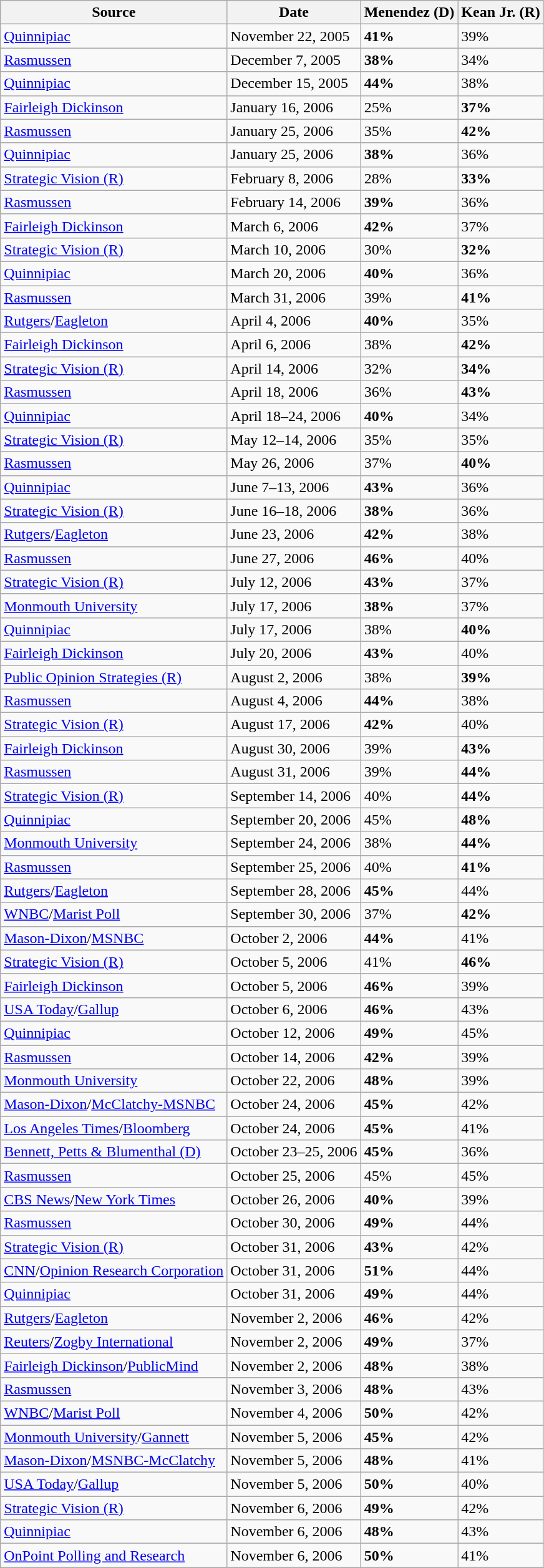<table class="wikitable mw-collapsible mw-collapsed">
<tr bgcolor=lightgrey>
<th>Source</th>
<th>Date</th>
<th>Menendez (D)</th>
<th>Kean Jr. (R)</th>
</tr>
<tr>
<td><a href='#'>Quinnipiac</a></td>
<td>November 22, 2005</td>
<td><strong>41%</strong></td>
<td>39%</td>
</tr>
<tr>
<td><a href='#'>Rasmussen</a></td>
<td>December 7, 2005</td>
<td><strong>38%</strong></td>
<td>34%</td>
</tr>
<tr>
<td><a href='#'>Quinnipiac</a></td>
<td>December 15, 2005</td>
<td><strong>44%</strong></td>
<td>38%</td>
</tr>
<tr>
<td><a href='#'>Fairleigh Dickinson</a></td>
<td>January 16, 2006</td>
<td>25%</td>
<td><strong>37%</strong></td>
</tr>
<tr>
<td><a href='#'>Rasmussen</a></td>
<td>January 25, 2006</td>
<td>35%</td>
<td><strong>42%</strong></td>
</tr>
<tr>
<td><a href='#'>Quinnipiac</a></td>
<td>January 25, 2006</td>
<td><strong>38%</strong></td>
<td>36%</td>
</tr>
<tr>
<td><a href='#'>Strategic Vision (R)</a></td>
<td>February 8, 2006</td>
<td>28%</td>
<td><strong>33%</strong></td>
</tr>
<tr>
<td><a href='#'>Rasmussen</a></td>
<td>February 14, 2006</td>
<td><strong>39%</strong></td>
<td>36%</td>
</tr>
<tr>
<td><a href='#'>Fairleigh Dickinson</a></td>
<td>March 6, 2006</td>
<td><strong>42%</strong></td>
<td>37%</td>
</tr>
<tr>
<td><a href='#'>Strategic Vision (R)</a></td>
<td>March 10, 2006</td>
<td>30%</td>
<td><strong>32%</strong></td>
</tr>
<tr>
<td><a href='#'>Quinnipiac</a></td>
<td>March 20, 2006</td>
<td><strong>40%</strong></td>
<td>36%</td>
</tr>
<tr>
<td><a href='#'>Rasmussen</a></td>
<td>March 31, 2006</td>
<td>39%</td>
<td><strong>41%</strong></td>
</tr>
<tr>
<td><a href='#'>Rutgers</a>/<a href='#'>Eagleton</a></td>
<td>April 4, 2006</td>
<td><strong>40%</strong></td>
<td>35%</td>
</tr>
<tr>
<td><a href='#'>Fairleigh Dickinson</a></td>
<td>April 6, 2006</td>
<td>38%</td>
<td><strong>42%</strong></td>
</tr>
<tr>
<td><a href='#'>Strategic Vision (R)</a></td>
<td>April 14, 2006</td>
<td>32%</td>
<td><strong>34%</strong></td>
</tr>
<tr>
<td><a href='#'>Rasmussen</a></td>
<td>April 18, 2006</td>
<td>36%</td>
<td><strong>43%</strong></td>
</tr>
<tr>
<td><a href='#'>Quinnipiac</a></td>
<td>April 18–24, 2006</td>
<td><strong>40%</strong></td>
<td>34%</td>
</tr>
<tr>
<td><a href='#'>Strategic Vision (R)</a></td>
<td>May 12–14, 2006</td>
<td>35%</td>
<td>35%</td>
</tr>
<tr>
<td><a href='#'>Rasmussen</a></td>
<td>May 26, 2006</td>
<td>37%</td>
<td><strong>40%</strong></td>
</tr>
<tr>
<td><a href='#'>Quinnipiac</a></td>
<td>June 7–13, 2006</td>
<td><strong>43%</strong></td>
<td>36%</td>
</tr>
<tr>
<td><a href='#'>Strategic Vision (R)</a></td>
<td>June 16–18, 2006</td>
<td><strong>38%</strong></td>
<td>36%</td>
</tr>
<tr>
<td><a href='#'>Rutgers</a>/<a href='#'>Eagleton</a></td>
<td>June 23, 2006</td>
<td><strong>42%</strong></td>
<td>38%</td>
</tr>
<tr>
<td><a href='#'>Rasmussen</a></td>
<td>June 27, 2006</td>
<td><strong>46%</strong></td>
<td>40%</td>
</tr>
<tr>
<td><a href='#'>Strategic Vision (R)</a></td>
<td>July 12, 2006</td>
<td><strong>43%</strong></td>
<td>37%</td>
</tr>
<tr>
<td><a href='#'>Monmouth University</a></td>
<td>July 17, 2006</td>
<td><strong>38%</strong></td>
<td>37%</td>
</tr>
<tr>
<td><a href='#'>Quinnipiac</a></td>
<td>July 17, 2006</td>
<td>38%</td>
<td><strong>40%</strong></td>
</tr>
<tr>
<td><a href='#'>Fairleigh Dickinson</a></td>
<td>July 20, 2006</td>
<td><strong>43%</strong></td>
<td>40%</td>
</tr>
<tr>
<td><a href='#'>Public Opinion Strategies (R)</a></td>
<td>August 2, 2006</td>
<td>38%</td>
<td><strong>39%</strong></td>
</tr>
<tr>
<td><a href='#'>Rasmussen</a></td>
<td>August 4, 2006</td>
<td><strong>44%</strong></td>
<td>38%</td>
</tr>
<tr>
<td><a href='#'>Strategic Vision (R)</a></td>
<td>August 17, 2006</td>
<td><strong>42%</strong></td>
<td>40%</td>
</tr>
<tr>
<td><a href='#'>Fairleigh Dickinson</a></td>
<td>August 30, 2006</td>
<td>39%</td>
<td><strong>43%</strong></td>
</tr>
<tr>
<td><a href='#'>Rasmussen</a></td>
<td>August 31, 2006</td>
<td>39%</td>
<td><strong>44%</strong></td>
</tr>
<tr>
<td><a href='#'>Strategic Vision (R)</a></td>
<td>September 14, 2006</td>
<td>40%</td>
<td><strong>44%</strong></td>
</tr>
<tr>
<td><a href='#'>Quinnipiac</a></td>
<td>September 20, 2006</td>
<td>45%</td>
<td><strong>48%</strong></td>
</tr>
<tr>
<td><a href='#'>Monmouth University</a></td>
<td>September 24, 2006</td>
<td>38%</td>
<td><strong>44%</strong></td>
</tr>
<tr>
<td><a href='#'>Rasmussen</a></td>
<td>September 25, 2006</td>
<td>40%</td>
<td><strong>41%</strong></td>
</tr>
<tr>
<td><a href='#'>Rutgers</a>/<a href='#'>Eagleton</a></td>
<td>September 28, 2006</td>
<td><strong>45%</strong></td>
<td>44%</td>
</tr>
<tr>
<td><a href='#'>WNBC</a>/<a href='#'>Marist Poll</a></td>
<td>September 30, 2006</td>
<td>37%</td>
<td><strong>42%</strong></td>
</tr>
<tr>
<td><a href='#'>Mason-Dixon</a>/<a href='#'>MSNBC</a></td>
<td>October 2, 2006</td>
<td><strong>44%</strong></td>
<td>41%</td>
</tr>
<tr>
<td><a href='#'>Strategic Vision (R)</a></td>
<td>October 5, 2006</td>
<td>41%</td>
<td><strong>46%</strong></td>
</tr>
<tr>
<td><a href='#'>Fairleigh Dickinson</a></td>
<td>October 5, 2006</td>
<td><strong>46%</strong></td>
<td>39%</td>
</tr>
<tr>
<td><a href='#'>USA Today</a>/<a href='#'>Gallup</a></td>
<td>October 6, 2006</td>
<td><strong>46%</strong></td>
<td>43%</td>
</tr>
<tr>
<td><a href='#'>Quinnipiac</a></td>
<td>October 12, 2006</td>
<td><strong>49%</strong></td>
<td>45%</td>
</tr>
<tr>
<td><a href='#'>Rasmussen</a></td>
<td>October 14, 2006</td>
<td><strong>42%</strong></td>
<td>39%</td>
</tr>
<tr>
<td><a href='#'>Monmouth University</a></td>
<td>October 22, 2006</td>
<td><strong>48%</strong></td>
<td>39%</td>
</tr>
<tr>
<td><a href='#'>Mason-Dixon</a>/<a href='#'>McClatchy-MSNBC</a></td>
<td>October 24, 2006</td>
<td><strong>45%</strong></td>
<td>42%</td>
</tr>
<tr>
<td><a href='#'>Los Angeles Times</a>/<a href='#'>Bloomberg</a></td>
<td>October 24, 2006</td>
<td><strong>45%</strong></td>
<td>41%</td>
</tr>
<tr>
<td><a href='#'>Bennett, Petts & Blumenthal (D)</a></td>
<td>October 23–25, 2006</td>
<td><strong>45%</strong></td>
<td>36%</td>
</tr>
<tr>
<td><a href='#'>Rasmussen</a></td>
<td>October 25, 2006</td>
<td>45%</td>
<td>45%</td>
</tr>
<tr>
<td><a href='#'>CBS News</a>/<a href='#'>New York Times</a></td>
<td>October 26, 2006</td>
<td><strong>40%</strong></td>
<td>39%</td>
</tr>
<tr>
<td><a href='#'>Rasmussen</a></td>
<td>October 30, 2006</td>
<td><strong>49%</strong></td>
<td>44%</td>
</tr>
<tr>
<td><a href='#'>Strategic Vision (R)</a></td>
<td>October 31, 2006</td>
<td><strong>43%</strong></td>
<td>42%</td>
</tr>
<tr>
<td><a href='#'>CNN</a>/<a href='#'>Opinion Research Corporation</a></td>
<td>October 31, 2006</td>
<td><strong>51%</strong></td>
<td>44%</td>
</tr>
<tr>
<td><a href='#'>Quinnipiac</a></td>
<td>October 31, 2006</td>
<td><strong>49%</strong></td>
<td>44%</td>
</tr>
<tr>
<td><a href='#'>Rutgers</a>/<a href='#'>Eagleton</a></td>
<td>November 2, 2006</td>
<td><strong>46%</strong></td>
<td>42%</td>
</tr>
<tr>
<td><a href='#'>Reuters</a>/<a href='#'>Zogby International</a></td>
<td>November 2, 2006</td>
<td><strong>49%</strong></td>
<td>37%</td>
</tr>
<tr>
<td><a href='#'>Fairleigh Dickinson</a>/<a href='#'>PublicMind</a></td>
<td>November 2, 2006</td>
<td><strong>48%</strong></td>
<td>38%</td>
</tr>
<tr>
<td><a href='#'>Rasmussen</a></td>
<td>November 3, 2006</td>
<td><strong>48%</strong></td>
<td>43%</td>
</tr>
<tr>
<td><a href='#'>WNBC</a>/<a href='#'>Marist Poll</a></td>
<td>November 4, 2006</td>
<td><strong>50%</strong></td>
<td>42%</td>
</tr>
<tr>
<td><a href='#'>Monmouth University</a>/<a href='#'>Gannett</a></td>
<td>November 5, 2006</td>
<td><strong>45%</strong></td>
<td>42%</td>
</tr>
<tr>
<td><a href='#'>Mason-Dixon</a>/<a href='#'>MSNBC-McClatchy</a></td>
<td>November 5, 2006</td>
<td><strong>48%</strong></td>
<td>41%</td>
</tr>
<tr>
<td><a href='#'>USA Today</a>/<a href='#'>Gallup</a></td>
<td>November 5, 2006</td>
<td><strong>50%</strong></td>
<td>40%</td>
</tr>
<tr>
<td><a href='#'>Strategic Vision (R)</a></td>
<td>November 6, 2006</td>
<td><strong>49%</strong></td>
<td>42%</td>
</tr>
<tr>
<td><a href='#'>Quinnipiac</a></td>
<td>November 6, 2006</td>
<td><strong>48%</strong></td>
<td>43%</td>
</tr>
<tr>
<td><a href='#'>OnPoint Polling and Research</a></td>
<td>November 6, 2006</td>
<td><strong>50%</strong></td>
<td>41%</td>
</tr>
</table>
